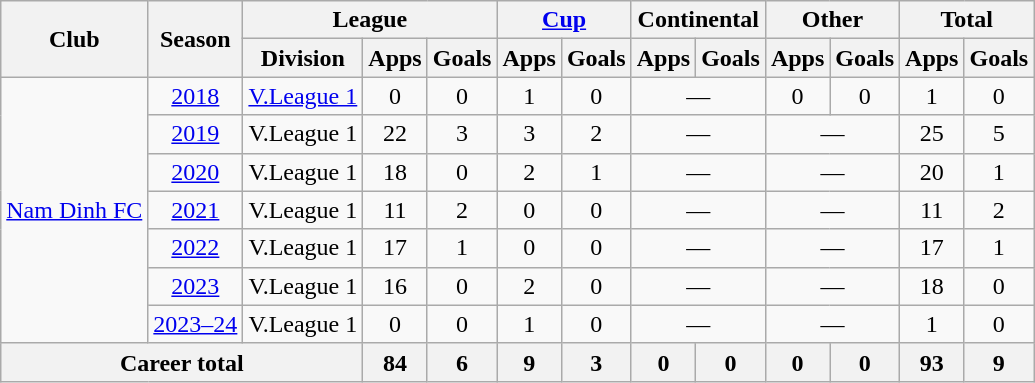<table class="wikitable" style="text-align: center;">
<tr>
<th rowspan=2>Club</th>
<th rowspan=2>Season</th>
<th colspan=3>League</th>
<th colspan=2><a href='#'>Cup</a></th>
<th colspan=2>Continental</th>
<th colspan=2>Other</th>
<th colspan=2>Total</th>
</tr>
<tr>
<th>Division</th>
<th>Apps</th>
<th>Goals</th>
<th>Apps</th>
<th>Goals</th>
<th>Apps</th>
<th>Goals</th>
<th>Apps</th>
<th>Goals</th>
<th>Apps</th>
<th>Goals</th>
</tr>
<tr>
<td rowspan=7><a href='#'>Nam Dinh FC</a></td>
<td><a href='#'>2018</a></td>
<td><a href='#'>V.League 1</a></td>
<td>0</td>
<td>0</td>
<td>1</td>
<td>0</td>
<td colspan=2>—</td>
<td>0</td>
<td>0</td>
<td>1</td>
<td>0</td>
</tr>
<tr>
<td><a href='#'>2019</a></td>
<td>V.League 1</td>
<td>22</td>
<td>3</td>
<td>3</td>
<td>2</td>
<td colspan=2>—</td>
<td colspan=2>—</td>
<td>25</td>
<td>5</td>
</tr>
<tr>
<td><a href='#'>2020</a></td>
<td>V.League 1</td>
<td>18</td>
<td>0</td>
<td>2</td>
<td>1</td>
<td colspan=2>—</td>
<td colspan=2>—</td>
<td>20</td>
<td>1</td>
</tr>
<tr>
<td><a href='#'>2021</a></td>
<td>V.League 1</td>
<td>11</td>
<td>2</td>
<td>0</td>
<td>0</td>
<td colspan=2>—</td>
<td colspan=2>—</td>
<td>11</td>
<td>2</td>
</tr>
<tr>
<td><a href='#'>2022</a></td>
<td>V.League 1</td>
<td>17</td>
<td>1</td>
<td>0</td>
<td>0</td>
<td colspan=2>—</td>
<td colspan=2>—</td>
<td>17</td>
<td>1</td>
</tr>
<tr>
<td><a href='#'>2023</a></td>
<td>V.League 1</td>
<td>16</td>
<td>0</td>
<td>2</td>
<td>0</td>
<td colspan=2>—</td>
<td colspan=2>—</td>
<td>18</td>
<td>0</td>
</tr>
<tr>
<td><a href='#'>2023–24</a></td>
<td>V.League 1</td>
<td>0</td>
<td>0</td>
<td>1</td>
<td>0</td>
<td colspan=2>—</td>
<td colspan=2>—</td>
<td>1</td>
<td>0</td>
</tr>
<tr>
<th colspan=3>Career total</th>
<th>84</th>
<th>6</th>
<th>9</th>
<th>3</th>
<th>0</th>
<th>0</th>
<th>0</th>
<th>0</th>
<th>93</th>
<th>9</th>
</tr>
</table>
